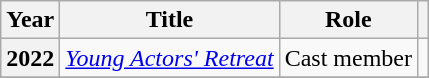<table class="wikitable plainrowheaders">
<tr>
<th scope="col">Year</th>
<th scope="col">Title</th>
<th scope="col">Role</th>
<th scope="col" class="unsortable"></th>
</tr>
<tr>
<th scope="row">2022</th>
<td><em><a href='#'>Young Actors' Retreat</a></em></td>
<td>Cast member</td>
<td></td>
</tr>
<tr>
</tr>
</table>
